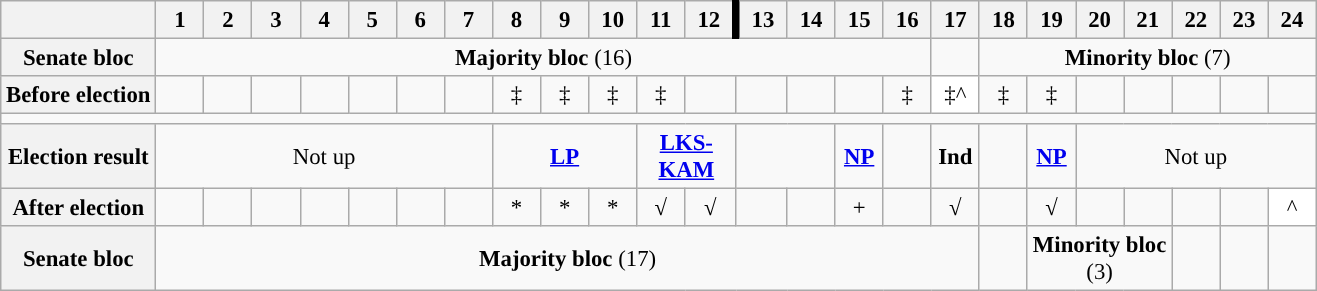<table class="wikitable" style="text-align:center; font-size:95%">
<tr>
<th></th>
<th width="25px">1</th>
<th width="25px">2</th>
<th width="25px">3</th>
<th width="25px">4</th>
<th width="25px">5</th>
<th width="25px">6</th>
<th width="25px">7</th>
<th width="25px">8</th>
<th width="25px">9</th>
<th width="25px">10</th>
<th width="25px">11</th>
<th width="25px">12</th>
<th width="25px" style="border-left:5px solid black;">13</th>
<th width="25px">14</th>
<th width="25px">15</th>
<th width="25px">16</th>
<th width="25px">17</th>
<th width="25px">18</th>
<th width="25px">19</th>
<th width="25px">20</th>
<th width="25px">21</th>
<th width="25px">22</th>
<th width="25px">23</th>
<th width="25px">24</th>
</tr>
<tr align=center>
<th>Senate bloc</th>
<td colspan=16 style="background-color: "><strong>Majority bloc</strong> (16)</td>
<td></td>
<td colspan=7 style="background-color: "><strong>Minority bloc</strong> (7)</td>
</tr>
<tr>
<th>Before election</th>
<td style="background-color: "></td>
<td style="background-color: "></td>
<td style="background-color: "></td>
<td style="background-color: "></td>
<td style="background-color: "></td>
<td style="background-color: "></td>
<td style="background-color: "></td>
<td style="background-color: ">‡</td>
<td style="background-color: ">‡</td>
<td style="background-color: ">‡</td>
<td style="background-color: ">‡</td>
<td style="background-color: "></td>
<td style="background-color: "></td>
<td style="background-color: "></td>
<td style="background-color: "></td>
<td style="background-color: ">‡</td>
<td style="background-color: white">‡^</td>
<td style="background-color: ">‡</td>
<td style="background-color: ">‡</td>
<td style="background-color: "></td>
<td style="background-color: "></td>
<td style="background-color: "></td>
<td style="background-color: "></td>
<td style="background-color: "></td>
</tr>
<tr>
<td colspan=25></td>
</tr>
<tr>
<th>Election result</th>
<td colspan=7>Not up</td>
<td colspan=3 style="background-color: "><strong><a href='#'>LP</a></strong></td>
<td colspan=2 style="background-color: "><strong><a href='#'>LKS-KAM</a></strong></td>
<td colspan=2 style="background-color: "><strong><a href='#'></a></strong></td>
<td style="background-color: "><strong><a href='#'>NP</a></strong></td>
<td style="background-color: "><strong><a href='#'></a></strong></td>
<td style="background-color: "><strong>Ind</strong></td>
<td style="background-color: "><strong><a href='#'></a></strong></td>
<td style="background-color: "><strong><a href='#'>NP</a></strong></td>
<td colspan=5>Not up</td>
</tr>
<tr>
<th>After election</th>
<td style="background-color: "></td>
<td style="background-color: "></td>
<td style="background-color: "></td>
<td style="background-color: "></td>
<td style="background-color: "></td>
<td style="background-color: "></td>
<td style="background-color: "></td>
<td style="background-color: ">*</td>
<td style="background-color: ">*</td>
<td style="background-color: ">*</td>
<td style="background-color: ">√</td>
<td style="background-color: ">√</td>
<td style="background-color: "></td>
<td style="background-color: "></td>
<td style="background-color: ">+</td>
<td style="background-color: "></td>
<td style="background-color: ">√</td>
<td style="background-color: "></td>
<td style="background-color: ">√</td>
<td style="background-color: "></td>
<td style="background-color: "></td>
<td style="background-color: "></td>
<td style="background-color: "></td>
<td style="background-color: white">^</td>
</tr>
<tr align=center>
<th>Senate bloc</th>
<td colspan=17 style="background-color: "><strong>Majority bloc</strong> (17)</td>
<td></td>
<td colspan=3 style="background-color: "><strong>Minority bloc</strong> (3)</td>
<td></td>
<td></td>
<td></td>
</tr>
</table>
